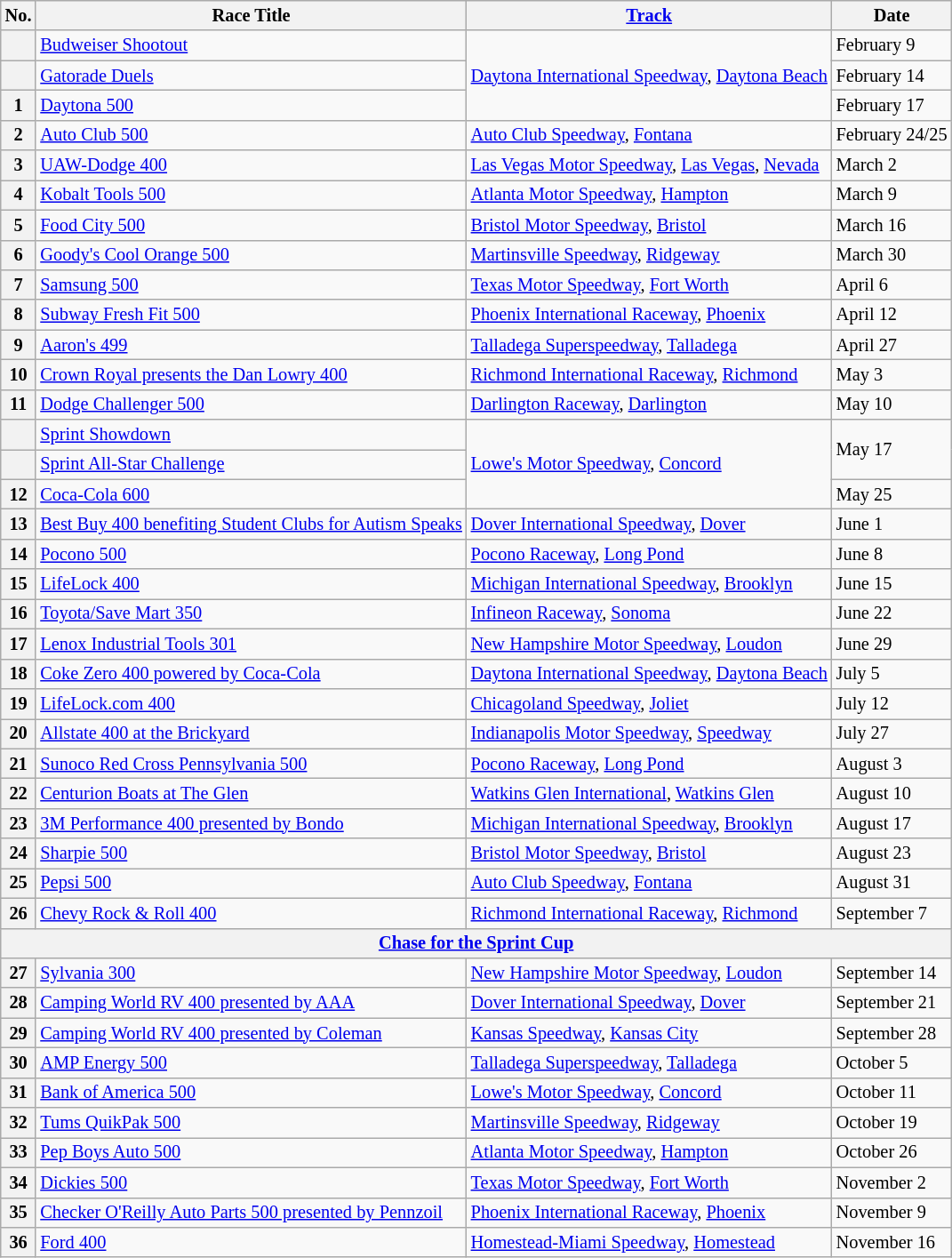<table class="wikitable" style="font-size:85%;">
<tr>
<th>No.</th>
<th>Race Title</th>
<th><a href='#'>Track</a></th>
<th>Date</th>
</tr>
<tr>
<th></th>
<td><a href='#'>Budweiser Shootout</a></td>
<td rowspan=3><a href='#'>Daytona International Speedway</a>, <a href='#'>Daytona Beach</a></td>
<td>February 9</td>
</tr>
<tr>
<th></th>
<td><a href='#'>Gatorade Duels</a></td>
<td>February 14</td>
</tr>
<tr>
<th>1</th>
<td><a href='#'>Daytona 500</a></td>
<td>February 17</td>
</tr>
<tr>
<th>2</th>
<td><a href='#'>Auto Club 500</a></td>
<td><a href='#'>Auto Club Speedway</a>, <a href='#'>Fontana</a></td>
<td>February 24/25</td>
</tr>
<tr>
<th>3</th>
<td><a href='#'>UAW-Dodge 400</a></td>
<td><a href='#'>Las Vegas Motor Speedway</a>, <a href='#'>Las Vegas</a>, <a href='#'>Nevada</a></td>
<td>March 2</td>
</tr>
<tr>
<th>4</th>
<td><a href='#'>Kobalt Tools 500</a></td>
<td><a href='#'>Atlanta Motor Speedway</a>, <a href='#'>Hampton</a></td>
<td>March 9</td>
</tr>
<tr>
<th>5</th>
<td><a href='#'>Food City 500</a></td>
<td><a href='#'>Bristol Motor Speedway</a>, <a href='#'>Bristol</a></td>
<td>March 16</td>
</tr>
<tr>
<th>6</th>
<td><a href='#'>Goody's Cool Orange 500</a></td>
<td><a href='#'>Martinsville Speedway</a>, <a href='#'>Ridgeway</a></td>
<td>March 30</td>
</tr>
<tr>
<th>7</th>
<td><a href='#'>Samsung 500</a></td>
<td><a href='#'>Texas Motor Speedway</a>, <a href='#'>Fort Worth</a></td>
<td>April 6</td>
</tr>
<tr>
<th>8</th>
<td><a href='#'>Subway Fresh Fit 500</a></td>
<td><a href='#'>Phoenix International Raceway</a>, <a href='#'>Phoenix</a></td>
<td>April 12</td>
</tr>
<tr>
<th>9</th>
<td><a href='#'>Aaron's 499</a></td>
<td><a href='#'>Talladega Superspeedway</a>, <a href='#'>Talladega</a></td>
<td>April 27</td>
</tr>
<tr>
<th>10</th>
<td><a href='#'>Crown Royal presents the Dan Lowry 400</a></td>
<td><a href='#'>Richmond International Raceway</a>, <a href='#'>Richmond</a></td>
<td>May 3</td>
</tr>
<tr>
<th>11</th>
<td><a href='#'>Dodge Challenger 500</a></td>
<td><a href='#'>Darlington Raceway</a>, <a href='#'>Darlington</a></td>
<td>May 10</td>
</tr>
<tr>
<th></th>
<td><a href='#'>Sprint Showdown</a></td>
<td rowspan=3><a href='#'>Lowe's Motor Speedway</a>, <a href='#'>Concord</a></td>
<td rowspan=2>May 17</td>
</tr>
<tr>
<th></th>
<td><a href='#'>Sprint All-Star Challenge</a></td>
</tr>
<tr>
<th>12</th>
<td><a href='#'>Coca-Cola 600</a></td>
<td>May 25</td>
</tr>
<tr>
<th>13</th>
<td><a href='#'>Best Buy 400 benefiting Student Clubs for Autism Speaks</a></td>
<td><a href='#'>Dover International Speedway</a>, <a href='#'>Dover</a></td>
<td>June 1</td>
</tr>
<tr>
<th>14</th>
<td><a href='#'>Pocono 500</a></td>
<td><a href='#'>Pocono Raceway</a>, <a href='#'>Long Pond</a></td>
<td>June 8</td>
</tr>
<tr>
<th>15</th>
<td><a href='#'>LifeLock 400</a></td>
<td><a href='#'>Michigan International Speedway</a>, <a href='#'>Brooklyn</a></td>
<td>June 15</td>
</tr>
<tr>
<th>16</th>
<td><a href='#'>Toyota/Save Mart 350</a></td>
<td><a href='#'>Infineon Raceway</a>, <a href='#'>Sonoma</a></td>
<td>June 22</td>
</tr>
<tr>
<th>17</th>
<td><a href='#'>Lenox Industrial Tools 301</a></td>
<td><a href='#'>New Hampshire Motor Speedway</a>, <a href='#'>Loudon</a></td>
<td>June 29</td>
</tr>
<tr>
<th>18</th>
<td><a href='#'>Coke Zero 400 powered by Coca-Cola</a></td>
<td><a href='#'>Daytona International Speedway</a>, <a href='#'>Daytona Beach</a></td>
<td>July 5</td>
</tr>
<tr>
<th>19</th>
<td><a href='#'>LifeLock.com 400</a></td>
<td><a href='#'>Chicagoland Speedway</a>, <a href='#'>Joliet</a></td>
<td>July 12</td>
</tr>
<tr>
<th>20</th>
<td><a href='#'>Allstate 400 at the Brickyard</a></td>
<td><a href='#'>Indianapolis Motor Speedway</a>, <a href='#'>Speedway</a></td>
<td>July 27</td>
</tr>
<tr>
<th>21</th>
<td><a href='#'>Sunoco Red Cross Pennsylvania 500</a></td>
<td><a href='#'>Pocono Raceway</a>, <a href='#'>Long Pond</a></td>
<td>August 3</td>
</tr>
<tr>
<th>22</th>
<td><a href='#'>Centurion Boats at The Glen</a></td>
<td><a href='#'>Watkins Glen International</a>, <a href='#'>Watkins Glen</a></td>
<td>August 10</td>
</tr>
<tr>
<th>23</th>
<td><a href='#'>3M Performance 400 presented by Bondo</a></td>
<td><a href='#'>Michigan International Speedway</a>, <a href='#'>Brooklyn</a></td>
<td>August 17</td>
</tr>
<tr>
<th>24</th>
<td><a href='#'>Sharpie 500</a></td>
<td><a href='#'>Bristol Motor Speedway</a>, <a href='#'>Bristol</a></td>
<td>August 23</td>
</tr>
<tr>
<th>25</th>
<td><a href='#'>Pepsi 500</a></td>
<td><a href='#'>Auto Club Speedway</a>, <a href='#'>Fontana</a></td>
<td>August 31</td>
</tr>
<tr>
<th>26</th>
<td><a href='#'>Chevy Rock & Roll 400</a></td>
<td><a href='#'>Richmond International Raceway</a>, <a href='#'>Richmond</a></td>
<td>September 7</td>
</tr>
<tr>
<th colspan="4"><a href='#'>Chase for the Sprint Cup</a></th>
</tr>
<tr>
<th>27</th>
<td><a href='#'>Sylvania 300</a></td>
<td><a href='#'>New Hampshire Motor Speedway</a>, <a href='#'>Loudon</a></td>
<td>September 14</td>
</tr>
<tr>
<th>28</th>
<td><a href='#'>Camping World RV 400 presented by AAA</a></td>
<td><a href='#'>Dover International Speedway</a>, <a href='#'>Dover</a></td>
<td>September 21</td>
</tr>
<tr>
<th>29</th>
<td><a href='#'>Camping World RV 400 presented by Coleman</a></td>
<td><a href='#'>Kansas Speedway</a>, <a href='#'>Kansas City</a></td>
<td>September 28</td>
</tr>
<tr>
<th>30</th>
<td><a href='#'>AMP Energy 500</a></td>
<td><a href='#'>Talladega Superspeedway</a>, <a href='#'>Talladega</a></td>
<td>October 5</td>
</tr>
<tr>
<th>31</th>
<td><a href='#'>Bank of America 500</a></td>
<td><a href='#'>Lowe's Motor Speedway</a>, <a href='#'>Concord</a></td>
<td>October 11</td>
</tr>
<tr>
<th>32</th>
<td><a href='#'>Tums QuikPak 500</a></td>
<td><a href='#'>Martinsville Speedway</a>, <a href='#'>Ridgeway</a></td>
<td>October 19</td>
</tr>
<tr>
<th>33</th>
<td><a href='#'>Pep Boys Auto 500</a></td>
<td><a href='#'>Atlanta Motor Speedway</a>, <a href='#'>Hampton</a></td>
<td>October 26</td>
</tr>
<tr>
<th>34</th>
<td><a href='#'>Dickies 500</a></td>
<td><a href='#'>Texas Motor Speedway</a>, <a href='#'>Fort Worth</a></td>
<td>November 2</td>
</tr>
<tr>
<th>35</th>
<td><a href='#'>Checker O'Reilly Auto Parts 500 presented by Pennzoil</a></td>
<td><a href='#'>Phoenix International Raceway</a>, <a href='#'>Phoenix</a></td>
<td>November 9</td>
</tr>
<tr>
<th>36</th>
<td><a href='#'>Ford 400</a></td>
<td><a href='#'>Homestead-Miami Speedway</a>, <a href='#'>Homestead</a></td>
<td>November 16</td>
</tr>
</table>
